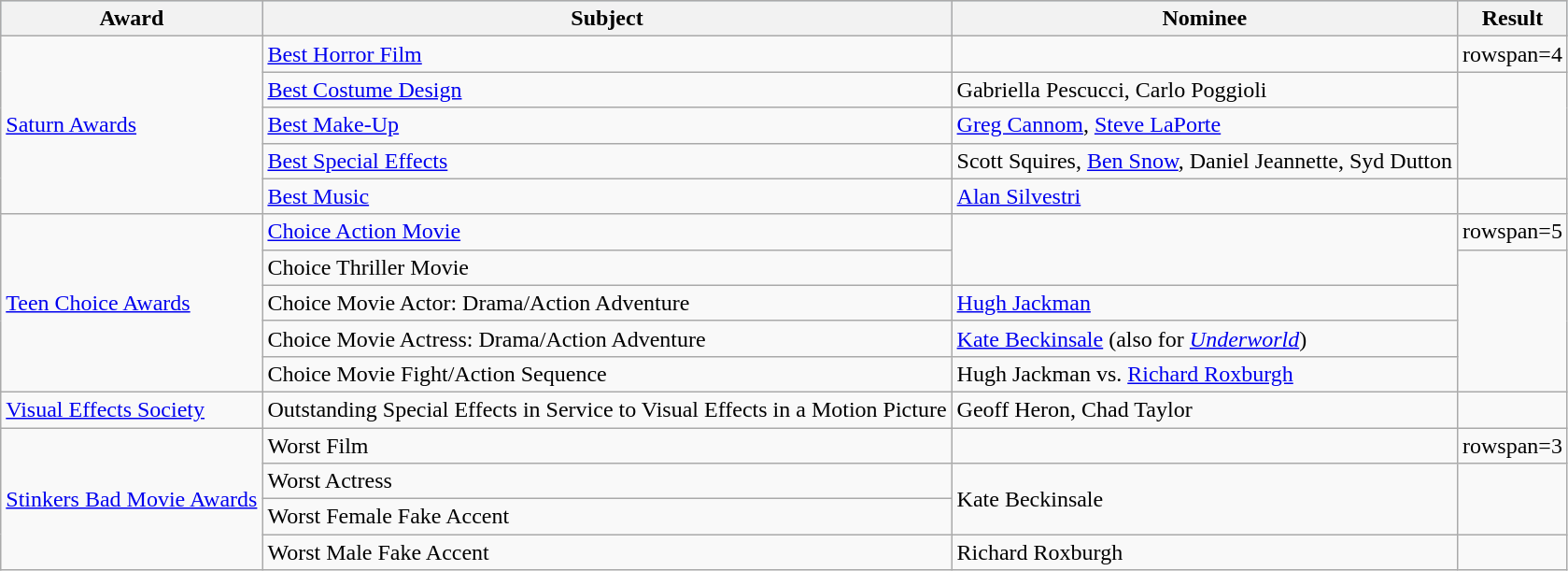<table class="wikitable">
<tr style="background:#b0c4de; text-align:center;">
<th>Award</th>
<th>Subject</th>
<th>Nominee</th>
<th>Result</th>
</tr>
<tr>
<td rowspan=5><a href='#'>Saturn Awards</a></td>
<td><a href='#'>Best Horror Film</a></td>
<td></td>
<td>rowspan=4 </td>
</tr>
<tr>
<td><a href='#'>Best Costume Design</a></td>
<td>Gabriella Pescucci, Carlo Poggioli</td>
</tr>
<tr>
<td><a href='#'>Best Make-Up</a></td>
<td><a href='#'>Greg Cannom</a>, <a href='#'>Steve LaPorte</a></td>
</tr>
<tr>
<td><a href='#'>Best Special Effects</a></td>
<td>Scott Squires, <a href='#'>Ben Snow</a>, Daniel Jeannette, Syd Dutton</td>
</tr>
<tr>
<td><a href='#'>Best Music</a></td>
<td><a href='#'>Alan Silvestri</a></td>
<td></td>
</tr>
<tr>
<td rowspan=5><a href='#'>Teen Choice Awards</a></td>
<td><a href='#'>Choice Action Movie</a></td>
<td rowspan=2></td>
<td>rowspan=5 </td>
</tr>
<tr>
<td>Choice Thriller Movie</td>
</tr>
<tr>
<td>Choice Movie Actor: Drama/Action Adventure</td>
<td><a href='#'>Hugh Jackman</a></td>
</tr>
<tr>
<td>Choice Movie Actress: Drama/Action Adventure</td>
<td><a href='#'>Kate Beckinsale</a> (also for <em><a href='#'>Underworld</a></em>)</td>
</tr>
<tr>
<td>Choice Movie Fight/Action Sequence</td>
<td>Hugh Jackman vs. <a href='#'>Richard Roxburgh</a></td>
</tr>
<tr>
<td rowspan=1><a href='#'>Visual Effects Society</a></td>
<td>Outstanding Special Effects in Service to Visual Effects in a Motion Picture</td>
<td>Geoff Heron, Chad Taylor</td>
<td></td>
</tr>
<tr>
<td rowspan=4><a href='#'>Stinkers Bad Movie Awards</a></td>
<td>Worst Film</td>
<td></td>
<td>rowspan=3 </td>
</tr>
<tr>
<td>Worst Actress</td>
<td rowspan=2>Kate Beckinsale</td>
</tr>
<tr>
<td>Worst Female Fake Accent</td>
</tr>
<tr>
<td>Worst Male Fake Accent</td>
<td>Richard Roxburgh</td>
<td></td>
</tr>
</table>
